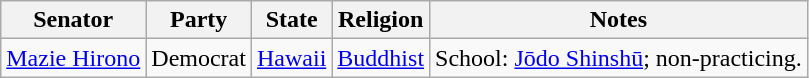<table class="wikitable sortable" style="text-align:center">
<tr>
<th>Senator</th>
<th>Party</th>
<th>State</th>
<th>Religion</th>
<th>Notes</th>
</tr>
<tr>
<td align=left nowrap> <a href='#'>Mazie Hirono</a></td>
<td>Democrat</td>
<td><a href='#'>Hawaii</a></td>
<td><a href='#'>Buddhist</a></td>
<td>School: <a href='#'>Jōdo Shinshū</a>; non-practicing.</td>
</tr>
</table>
